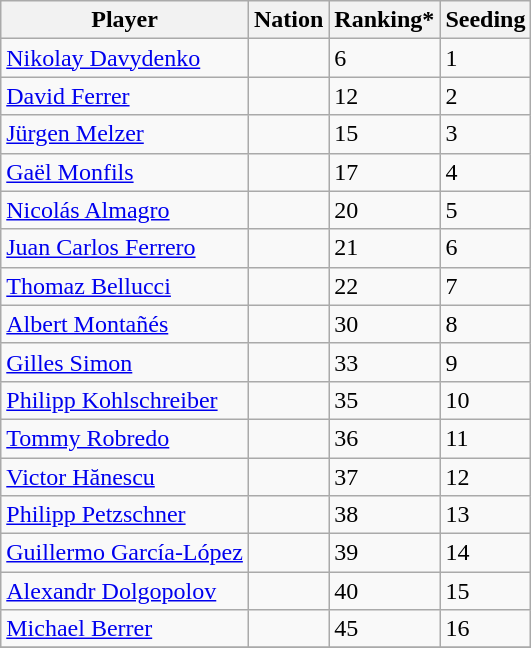<table class="wikitable" border="1">
<tr>
<th>Player</th>
<th>Nation</th>
<th>Ranking*</th>
<th>Seeding</th>
</tr>
<tr>
<td><a href='#'>Nikolay Davydenko</a></td>
<td></td>
<td>6</td>
<td>1</td>
</tr>
<tr>
<td><a href='#'>David Ferrer</a></td>
<td></td>
<td>12</td>
<td>2</td>
</tr>
<tr>
<td><a href='#'>Jürgen Melzer</a></td>
<td></td>
<td>15</td>
<td>3</td>
</tr>
<tr>
<td><a href='#'>Gaël Monfils</a></td>
<td></td>
<td>17</td>
<td>4</td>
</tr>
<tr>
<td><a href='#'>Nicolás Almagro</a></td>
<td></td>
<td>20</td>
<td>5</td>
</tr>
<tr>
<td><a href='#'>Juan Carlos Ferrero</a></td>
<td></td>
<td>21</td>
<td>6</td>
</tr>
<tr>
<td><a href='#'>Thomaz Bellucci</a></td>
<td></td>
<td>22</td>
<td>7</td>
</tr>
<tr>
<td><a href='#'>Albert Montañés</a></td>
<td></td>
<td>30</td>
<td>8</td>
</tr>
<tr>
<td><a href='#'>Gilles Simon</a></td>
<td></td>
<td>33</td>
<td>9</td>
</tr>
<tr>
<td><a href='#'>Philipp Kohlschreiber</a></td>
<td></td>
<td>35</td>
<td>10</td>
</tr>
<tr>
<td><a href='#'>Tommy Robredo</a></td>
<td></td>
<td>36</td>
<td>11</td>
</tr>
<tr>
<td><a href='#'>Victor Hănescu</a></td>
<td></td>
<td>37</td>
<td>12</td>
</tr>
<tr>
<td><a href='#'>Philipp Petzschner</a></td>
<td></td>
<td>38</td>
<td>13</td>
</tr>
<tr>
<td><a href='#'>Guillermo García-López</a></td>
<td></td>
<td>39</td>
<td>14</td>
</tr>
<tr>
<td><a href='#'>Alexandr Dolgopolov</a></td>
<td></td>
<td>40</td>
<td>15</td>
</tr>
<tr>
<td><a href='#'>Michael Berrer</a></td>
<td></td>
<td>45</td>
<td>16</td>
</tr>
<tr>
</tr>
</table>
